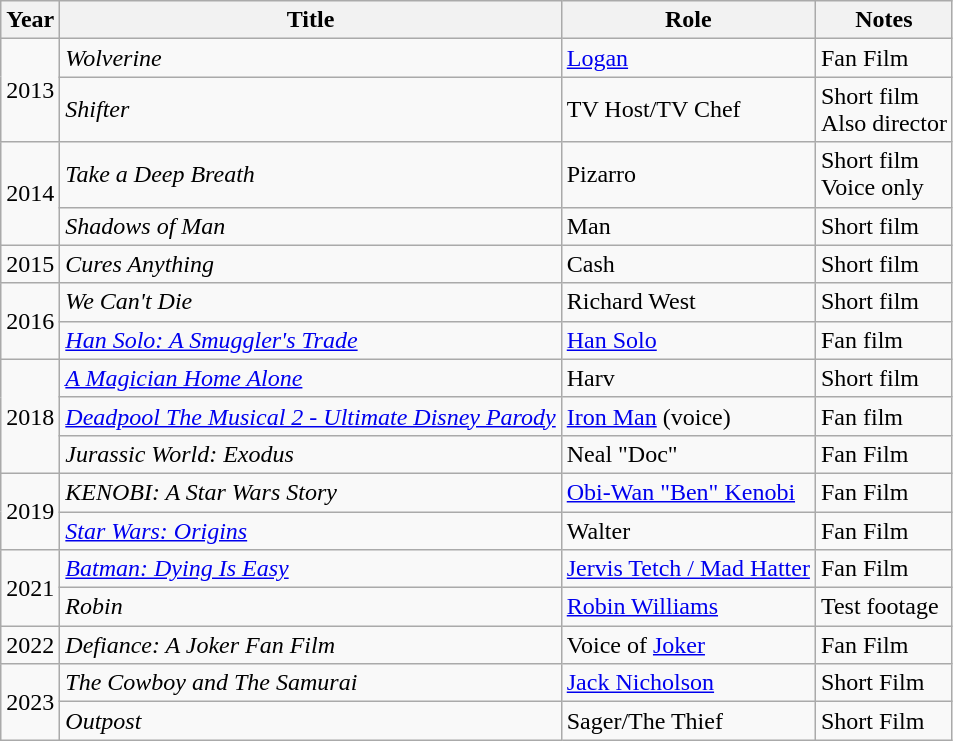<table class="wikitable sortable">
<tr>
<th>Year</th>
<th>Title</th>
<th>Role</th>
<th class="unsortable">Notes</th>
</tr>
<tr>
<td rowspan= "2">2013</td>
<td><em>Wolverine</em></td>
<td><a href='#'>Logan</a></td>
<td>Fan Film</td>
</tr>
<tr>
<td><em>Shifter</em></td>
<td>TV Host/TV Chef</td>
<td>Short film<br>Also director</td>
</tr>
<tr>
<td rowspan= "2">2014</td>
<td><em>Take a Deep Breath</em></td>
<td>Pizarro</td>
<td>Short film<br>Voice only</td>
</tr>
<tr>
<td><em>Shadows of Man</em></td>
<td>Man</td>
<td>Short film</td>
</tr>
<tr>
<td>2015</td>
<td><em>Cures Anything</em></td>
<td>Cash</td>
<td>Short film</td>
</tr>
<tr>
<td rowspan= "2">2016</td>
<td><em>We Can't Die</em></td>
<td>Richard West</td>
<td>Short film</td>
</tr>
<tr>
<td><em><a href='#'>Han Solo: A Smuggler's Trade</a></em></td>
<td><a href='#'>Han Solo</a></td>
<td>Fan film</td>
</tr>
<tr>
<td rowspan="3">2018</td>
<td><em><a href='#'>A Magician Home Alone</a></em></td>
<td>Harv</td>
<td>Short film</td>
</tr>
<tr>
<td><em><a href='#'>Deadpool The Musical 2 - Ultimate Disney Parody</a></em></td>
<td><a href='#'>Iron Man</a> (voice)</td>
<td>Fan film</td>
</tr>
<tr>
<td><em>Jurassic World: Exodus</em></td>
<td>Neal "Doc"</td>
<td>Fan Film</td>
</tr>
<tr>
<td rowspan= "2">2019</td>
<td><em>KENOBI: A Star Wars Story</em></td>
<td><a href='#'>Obi-Wan "Ben" Kenobi</a></td>
<td>Fan Film</td>
</tr>
<tr>
<td><em><a href='#'>Star Wars: Origins</a></em></td>
<td>Walter</td>
<td>Fan Film</td>
</tr>
<tr>
<td rowspan= "2">2021</td>
<td><em><a href='#'>Batman: Dying Is Easy</a></em></td>
<td><a href='#'>Jervis Tetch / Mad Hatter</a></td>
<td>Fan Film</td>
</tr>
<tr>
<td><em>Robin</em></td>
<td><a href='#'>Robin Williams</a></td>
<td>Test footage</td>
</tr>
<tr>
<td>2022</td>
<td><em>Defiance: A Joker Fan Film</em></td>
<td>Voice of <a href='#'>Joker</a></td>
<td>Fan Film</td>
</tr>
<tr>
<td rowspan= "2">2023</td>
<td><em>The Cowboy and The Samurai</em></td>
<td><a href='#'>Jack Nicholson</a></td>
<td>Short Film</td>
</tr>
<tr>
<td><em>Outpost</em></td>
<td>Sager/The Thief</td>
<td>Short Film</td>
</tr>
</table>
